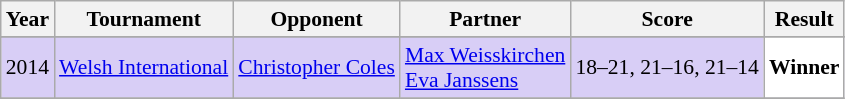<table class="sortable wikitable" style="font-size: 90%;">
<tr>
<th>Year</th>
<th>Tournament</th>
<th>Opponent</th>
<th>Partner</th>
<th>Score</th>
<th>Result</th>
</tr>
<tr>
</tr>
<tr style="background:#D8CEF6">
<td align="center">2014</td>
<td align="left"><a href='#'>Welsh International</a></td>
<td align="left"> <a href='#'>Christopher Coles</a></td>
<td align="left"> <a href='#'>Max Weisskirchen</a><br> <a href='#'>Eva Janssens</a></td>
<td align="left">18–21, 21–16, 21–14</td>
<td style="text-align:left; background:white"> <strong>Winner</strong></td>
</tr>
<tr>
</tr>
</table>
